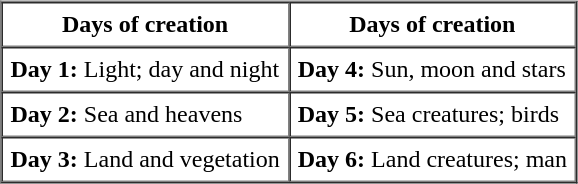<table align="right" border="0" cellpadding="5">
<tr>
<td><br><table border="1" cellpadding="5" cellspacing="0">
<tr>
<th><strong>Days of creation</strong></th>
<th><strong>Days of creation</strong></th>
</tr>
<tr>
<td><strong>Day 1:</strong> Light; day and night</td>
<td><strong>Day 4:</strong> Sun, moon and stars</td>
</tr>
<tr>
<td><strong>Day 2:</strong> Sea and heavens</td>
<td><strong>Day 5:</strong> Sea creatures; birds</td>
</tr>
<tr>
<td><strong>Day 3:</strong> Land and vegetation</td>
<td><strong>Day 6:</strong> Land creatures; man</td>
</tr>
</table>
</td>
</tr>
</table>
